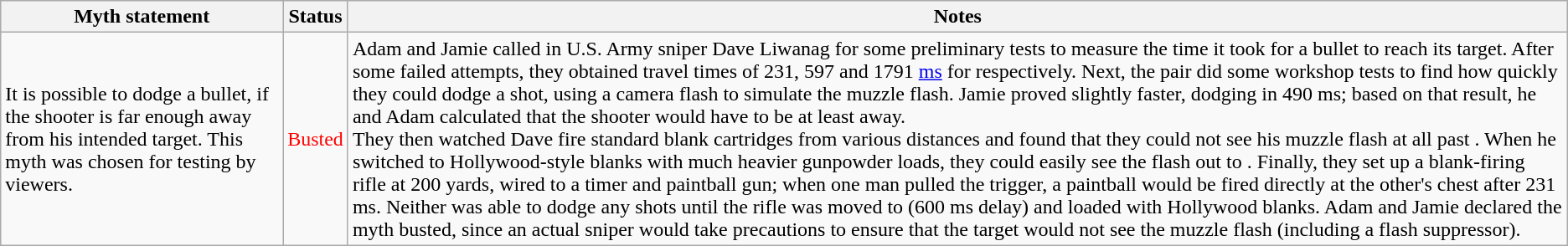<table class="wikitable plainrowheaders">
<tr>
<th>Myth statement</th>
<th>Status</th>
<th>Notes</th>
</tr>
<tr>
<td>It is possible to dodge a bullet, if the shooter is far enough away from his intended target. This myth was chosen for testing by viewers.</td>
<td style="color:red">Busted</td>
<td>Adam and Jamie called in U.S. Army sniper Dave Liwanag for some preliminary tests to measure the time it took for a bullet to reach its target. After some failed attempts, they obtained travel times of 231, 597 and 1791 <a href='#'>ms</a> for   respectively. Next, the pair did some workshop tests to find how quickly they could dodge a shot, using a camera flash to simulate the muzzle flash. Jamie proved slightly faster, dodging in 490 ms; based on that result, he and Adam calculated that the shooter would have to be at least  away.<br>They then watched Dave fire standard blank cartridges from various distances and found that they could not see his muzzle flash at all past . When he switched to Hollywood-style blanks with much heavier gunpowder loads, they could easily see the flash out to .
Finally, they set up a blank-firing rifle at 200 yards, wired to a timer and paintball gun; when one man pulled the trigger, a paintball would be fired directly at the other's chest after 231 ms. Neither was able to dodge any shots until the rifle was moved to  (600 ms delay) and loaded with Hollywood blanks. Adam and Jamie declared the myth busted, since an actual sniper would take precautions to ensure that the target would not see the muzzle flash (including a flash suppressor).</td>
</tr>
</table>
